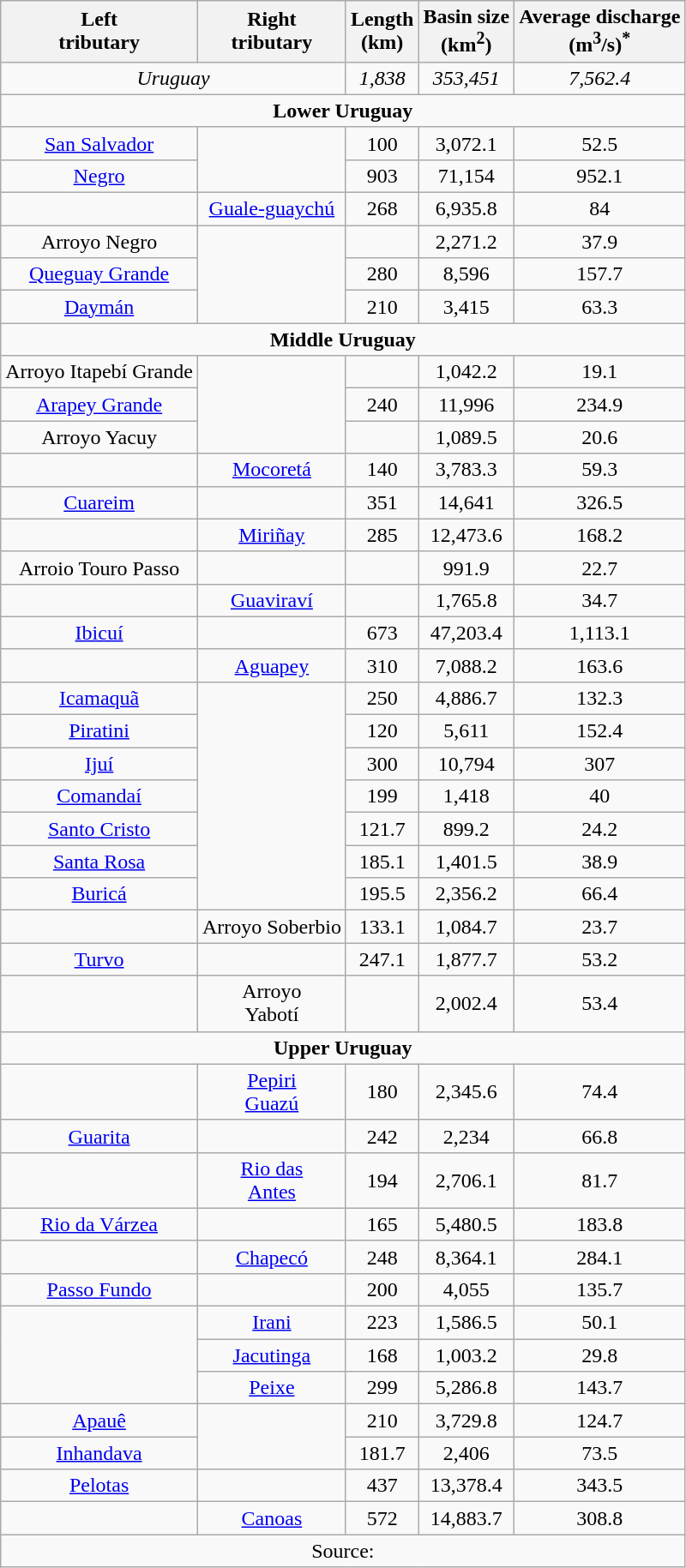<table class="wikitable" style="text-align:center;">
<tr>
<th>Left<br>tributary</th>
<th>Right<br>tributary</th>
<th>Length<br>(km)</th>
<th>Basin size<br>(km<sup>2</sup>)</th>
<th>Average discharge<br>(m<sup>3</sup>/s)<sup>*</sup></th>
</tr>
<tr>
<td colspan="2"><em>Uruguay</em></td>
<td><em>1,838</em></td>
<td><em>353,451</em></td>
<td><em>7,562.4</em></td>
</tr>
<tr>
<td colspan="5"><strong>Lower Uruguay</strong></td>
</tr>
<tr>
<td><a href='#'>San Salvador</a></td>
<td rowspan="2"></td>
<td>100</td>
<td>3,072.1</td>
<td>52.5</td>
</tr>
<tr>
<td><a href='#'>Negro</a></td>
<td>903</td>
<td>71,154</td>
<td>952.1</td>
</tr>
<tr>
<td></td>
<td><a href='#'>Guale-guaychú</a></td>
<td>268</td>
<td>6,935.8</td>
<td>84</td>
</tr>
<tr>
<td>Arroyo Negro</td>
<td rowspan="3"></td>
<td></td>
<td>2,271.2</td>
<td>37.9</td>
</tr>
<tr>
<td><a href='#'>Queguay Grande</a></td>
<td>280</td>
<td>8,596</td>
<td>157.7</td>
</tr>
<tr>
<td><a href='#'>Daymán</a></td>
<td>210</td>
<td>3,415</td>
<td>63.3</td>
</tr>
<tr>
<td colspan="5"><strong>Middle Uruguay</strong></td>
</tr>
<tr>
<td>Arroyo Itapebí Grande</td>
<td rowspan="3"></td>
<td></td>
<td>1,042.2</td>
<td>19.1</td>
</tr>
<tr>
<td><a href='#'>Arapey Grande</a></td>
<td>240</td>
<td>11,996</td>
<td>234.9</td>
</tr>
<tr>
<td>Arroyo Yacuy</td>
<td></td>
<td>1,089.5</td>
<td>20.6</td>
</tr>
<tr>
<td></td>
<td><a href='#'>Mocoretá</a></td>
<td>140</td>
<td>3,783.3</td>
<td>59.3</td>
</tr>
<tr>
<td><a href='#'>Cuareim</a></td>
<td></td>
<td>351</td>
<td>14,641</td>
<td>326.5</td>
</tr>
<tr>
<td></td>
<td><a href='#'>Miriñay</a></td>
<td>285</td>
<td>12,473.6</td>
<td>168.2</td>
</tr>
<tr>
<td>Arroio Touro Passo</td>
<td></td>
<td></td>
<td>991.9</td>
<td>22.7</td>
</tr>
<tr>
<td></td>
<td><a href='#'>Guaviraví</a></td>
<td></td>
<td>1,765.8</td>
<td>34.7</td>
</tr>
<tr>
<td><a href='#'>Ibicuí</a></td>
<td></td>
<td>673</td>
<td>47,203.4</td>
<td>1,113.1</td>
</tr>
<tr>
<td></td>
<td><a href='#'>Aguapey</a></td>
<td>310</td>
<td>7,088.2</td>
<td>163.6</td>
</tr>
<tr>
<td><a href='#'>Icamaquã</a></td>
<td rowspan="7"></td>
<td>250</td>
<td>4,886.7</td>
<td>132.3</td>
</tr>
<tr>
<td><a href='#'>Piratini</a></td>
<td>120</td>
<td>5,611</td>
<td>152.4</td>
</tr>
<tr>
<td><a href='#'>Ijuí</a></td>
<td>300</td>
<td>10,794</td>
<td>307</td>
</tr>
<tr>
<td><a href='#'>Comandaí</a></td>
<td>199</td>
<td>1,418</td>
<td>40</td>
</tr>
<tr>
<td><a href='#'>Santo Cristo</a></td>
<td>121.7</td>
<td>899.2</td>
<td>24.2</td>
</tr>
<tr>
<td><a href='#'>Santa Rosa</a></td>
<td>185.1</td>
<td>1,401.5</td>
<td>38.9</td>
</tr>
<tr>
<td><a href='#'>Buricá</a></td>
<td>195.5</td>
<td>2,356.2</td>
<td>66.4</td>
</tr>
<tr>
<td></td>
<td>Arroyo Soberbio</td>
<td>133.1</td>
<td>1,084.7</td>
<td>23.7</td>
</tr>
<tr>
<td><a href='#'>Turvo</a></td>
<td></td>
<td>247.1</td>
<td>1,877.7</td>
<td>53.2</td>
</tr>
<tr>
<td></td>
<td>Arroyo<br>Yabotí</td>
<td></td>
<td>2,002.4</td>
<td>53.4</td>
</tr>
<tr>
<td colspan="5"><strong>Upper Uruguay</strong></td>
</tr>
<tr>
<td></td>
<td><a href='#'>Pepiri</a><br><a href='#'>Guazú</a></td>
<td>180</td>
<td>2,345.6</td>
<td>74.4</td>
</tr>
<tr>
<td><a href='#'>Guarita</a></td>
<td></td>
<td>242</td>
<td>2,234</td>
<td>66.8</td>
</tr>
<tr>
<td></td>
<td><a href='#'>Rio das</a><br><a href='#'>Antes</a></td>
<td>194</td>
<td>2,706.1</td>
<td>81.7</td>
</tr>
<tr>
<td><a href='#'>Rio da Várzea</a></td>
<td></td>
<td>165</td>
<td>5,480.5</td>
<td>183.8</td>
</tr>
<tr>
<td></td>
<td><a href='#'>Chapecó</a></td>
<td>248</td>
<td>8,364.1</td>
<td>284.1</td>
</tr>
<tr>
<td><a href='#'>Passo Fundo</a></td>
<td></td>
<td>200</td>
<td>4,055</td>
<td>135.7</td>
</tr>
<tr>
<td rowspan="3"></td>
<td><a href='#'>Irani</a></td>
<td>223</td>
<td>1,586.5</td>
<td>50.1</td>
</tr>
<tr>
<td><a href='#'>Jacutinga</a></td>
<td>168</td>
<td>1,003.2</td>
<td>29.8</td>
</tr>
<tr>
<td><a href='#'>Peixe</a></td>
<td>299</td>
<td>5,286.8</td>
<td>143.7</td>
</tr>
<tr>
<td><a href='#'>Apauê</a></td>
<td rowspan="2"></td>
<td>210</td>
<td>3,729.8</td>
<td>124.7</td>
</tr>
<tr>
<td><a href='#'>Inhandava</a></td>
<td>181.7</td>
<td>2,406</td>
<td>73.5</td>
</tr>
<tr>
<td><a href='#'>Pelotas</a></td>
<td></td>
<td>437</td>
<td>13,378.4</td>
<td>343.5</td>
</tr>
<tr>
<td></td>
<td><a href='#'>Canoas</a></td>
<td>572</td>
<td>14,883.7</td>
<td>308.8</td>
</tr>
<tr>
<td colspan="5">Source:</td>
</tr>
</table>
